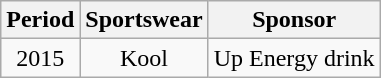<table class="wikitable" style="text-align: center">
<tr>
<th>Period</th>
<th>Sportswear</th>
<th>Sponsor</th>
</tr>
<tr>
<td>2015</td>
<td rowspan=1> Kool</td>
<td rowspan=1> Up Energy drink</td>
</tr>
</table>
